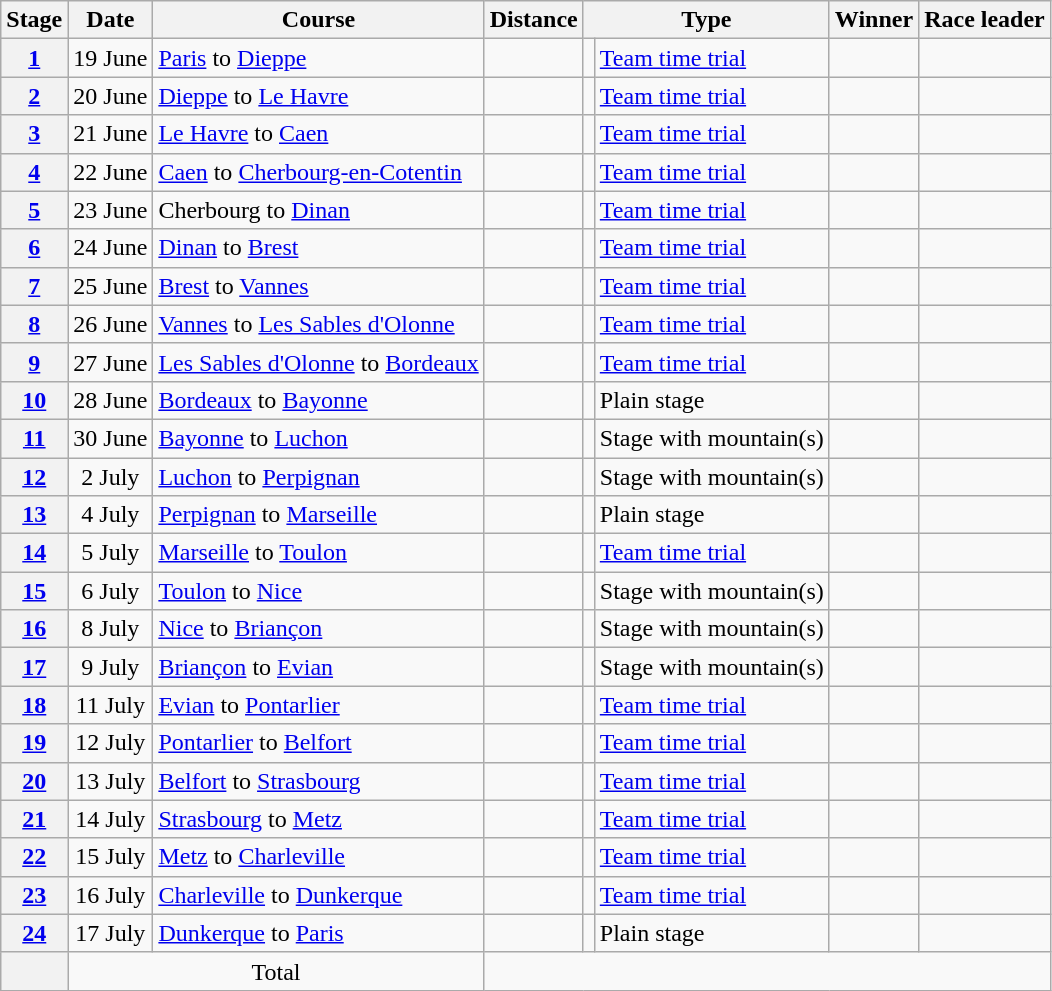<table class="wikitable">
<tr>
<th scope="col">Stage</th>
<th scope="col">Date</th>
<th scope="col">Course</th>
<th scope="col">Distance</th>
<th scope="col" colspan="2">Type</th>
<th scope="col">Winner</th>
<th scope="col">Race leader</th>
</tr>
<tr>
<th scope="row"><a href='#'>1</a></th>
<td style="text-align:center;">19 June</td>
<td><a href='#'>Paris</a> to <a href='#'>Dieppe</a></td>
<td style="text-align:center;"></td>
<td></td>
<td><a href='#'>Team time trial</a></td>
<td></td>
<td></td>
</tr>
<tr>
<th scope="row"><a href='#'>2</a></th>
<td style="text-align:center;">20 June</td>
<td><a href='#'>Dieppe</a> to <a href='#'>Le Havre</a></td>
<td style="text-align:center;"></td>
<td></td>
<td><a href='#'>Team time trial</a></td>
<td></td>
<td></td>
</tr>
<tr>
<th scope="row"><a href='#'>3</a></th>
<td style="text-align:center;">21 June</td>
<td><a href='#'>Le Havre</a> to <a href='#'>Caen</a></td>
<td style="text-align:center;"></td>
<td></td>
<td><a href='#'>Team time trial</a></td>
<td></td>
<td></td>
</tr>
<tr>
<th scope="row"><a href='#'>4</a></th>
<td style="text-align:center;">22 June</td>
<td><a href='#'>Caen</a> to <a href='#'>Cherbourg-en-Cotentin</a></td>
<td style="text-align:center;"></td>
<td></td>
<td><a href='#'>Team time trial</a></td>
<td></td>
<td></td>
</tr>
<tr>
<th scope="row"><a href='#'>5</a></th>
<td style="text-align:center;">23 June</td>
<td>Cherbourg to <a href='#'>Dinan</a></td>
<td style="text-align:center;"></td>
<td></td>
<td><a href='#'>Team time trial</a></td>
<td></td>
<td></td>
</tr>
<tr>
<th scope="row"><a href='#'>6</a></th>
<td style="text-align:center;">24 June</td>
<td><a href='#'>Dinan</a> to <a href='#'>Brest</a></td>
<td style="text-align:center;"></td>
<td></td>
<td><a href='#'>Team time trial</a></td>
<td></td>
<td></td>
</tr>
<tr>
<th scope="row"><a href='#'>7</a></th>
<td style="text-align:center;">25 June</td>
<td><a href='#'>Brest</a> to <a href='#'>Vannes</a></td>
<td style="text-align:center;"></td>
<td></td>
<td><a href='#'>Team time trial</a></td>
<td></td>
<td></td>
</tr>
<tr>
<th scope="row"><a href='#'>8</a></th>
<td style="text-align:center;">26 June</td>
<td><a href='#'>Vannes</a> to <a href='#'>Les Sables d'Olonne</a></td>
<td style="text-align:center;"></td>
<td></td>
<td><a href='#'>Team time trial</a></td>
<td></td>
<td></td>
</tr>
<tr>
<th scope="row"><a href='#'>9</a></th>
<td style="text-align:center;">27 June</td>
<td><a href='#'>Les Sables d'Olonne</a> to <a href='#'>Bordeaux</a></td>
<td style="text-align:center;"></td>
<td></td>
<td><a href='#'>Team time trial</a></td>
<td></td>
<td></td>
</tr>
<tr>
<th scope="row"><a href='#'>10</a></th>
<td style="text-align:center;">28 June</td>
<td><a href='#'>Bordeaux</a> to <a href='#'>Bayonne</a></td>
<td style="text-align:center;"></td>
<td></td>
<td>Plain stage</td>
<td></td>
<td></td>
</tr>
<tr>
<th scope="row"><a href='#'>11</a></th>
<td style="text-align:center;">30 June</td>
<td><a href='#'>Bayonne</a> to <a href='#'>Luchon</a></td>
<td style="text-align:center;"></td>
<td></td>
<td>Stage with mountain(s)</td>
<td></td>
<td></td>
</tr>
<tr>
<th scope="row"><a href='#'>12</a></th>
<td style="text-align:center;">2 July</td>
<td><a href='#'>Luchon</a> to <a href='#'>Perpignan</a></td>
<td style="text-align:center;"></td>
<td></td>
<td>Stage with mountain(s)</td>
<td></td>
<td></td>
</tr>
<tr>
<th scope="row"><a href='#'>13</a></th>
<td style="text-align:center;">4 July</td>
<td><a href='#'>Perpignan</a> to <a href='#'>Marseille</a></td>
<td style="text-align:center;"></td>
<td></td>
<td>Plain stage</td>
<td></td>
<td></td>
</tr>
<tr>
<th scope="row"><a href='#'>14</a></th>
<td style="text-align:center;">5 July</td>
<td><a href='#'>Marseille</a> to <a href='#'>Toulon</a></td>
<td style="text-align:center;"></td>
<td></td>
<td><a href='#'>Team time trial</a></td>
<td></td>
<td></td>
</tr>
<tr>
<th scope="row"><a href='#'>15</a></th>
<td style="text-align:center;">6 July</td>
<td><a href='#'>Toulon</a> to <a href='#'>Nice</a></td>
<td style="text-align:center;"></td>
<td></td>
<td>Stage with mountain(s)</td>
<td></td>
<td></td>
</tr>
<tr>
<th scope="row"><a href='#'>16</a></th>
<td style="text-align:center;">8 July</td>
<td><a href='#'>Nice</a> to <a href='#'>Briançon</a></td>
<td style="text-align:center;"></td>
<td></td>
<td>Stage with mountain(s)</td>
<td></td>
<td></td>
</tr>
<tr>
<th scope="row"><a href='#'>17</a></th>
<td style="text-align:center;">9 July</td>
<td><a href='#'>Briançon</a> to <a href='#'>Evian</a></td>
<td style="text-align:center;"></td>
<td></td>
<td>Stage with mountain(s)</td>
<td></td>
<td></td>
</tr>
<tr>
<th scope="row"><a href='#'>18</a></th>
<td style="text-align:center;">11 July</td>
<td><a href='#'>Evian</a> to <a href='#'>Pontarlier</a></td>
<td style="text-align:center;"></td>
<td></td>
<td><a href='#'>Team time trial</a></td>
<td></td>
<td></td>
</tr>
<tr>
<th scope="row"><a href='#'>19</a></th>
<td style="text-align:center;">12 July</td>
<td><a href='#'>Pontarlier</a> to <a href='#'>Belfort</a></td>
<td style="text-align:center;"></td>
<td></td>
<td><a href='#'>Team time trial</a></td>
<td></td>
<td></td>
</tr>
<tr>
<th scope="row"><a href='#'>20</a></th>
<td style="text-align:center;">13 July</td>
<td><a href='#'>Belfort</a> to <a href='#'>Strasbourg</a></td>
<td style="text-align:center;"></td>
<td></td>
<td><a href='#'>Team time trial</a></td>
<td></td>
<td></td>
</tr>
<tr>
<th scope="row"><a href='#'>21</a></th>
<td style="text-align:center;">14 July</td>
<td><a href='#'>Strasbourg</a> to <a href='#'>Metz</a></td>
<td style="text-align:center;"></td>
<td></td>
<td><a href='#'>Team time trial</a></td>
<td></td>
<td></td>
</tr>
<tr>
<th scope="row"><a href='#'>22</a></th>
<td style="text-align:center;">15 July</td>
<td><a href='#'>Metz</a> to <a href='#'>Charleville</a></td>
<td style="text-align:center;"></td>
<td></td>
<td><a href='#'>Team time trial</a></td>
<td></td>
<td></td>
</tr>
<tr>
<th scope="row"><a href='#'>23</a></th>
<td style="text-align:center;">16 July</td>
<td><a href='#'>Charleville</a> to <a href='#'>Dunkerque</a></td>
<td style="text-align:center;"></td>
<td></td>
<td><a href='#'>Team time trial</a></td>
<td></td>
<td></td>
</tr>
<tr>
<th scope="row"><a href='#'>24</a></th>
<td style="text-align:center;">17 July</td>
<td><a href='#'>Dunkerque</a> to <a href='#'>Paris</a></td>
<td style="text-align:center;"></td>
<td></td>
<td>Plain stage</td>
<td></td>
<td></td>
</tr>
<tr>
<th scope="row"></th>
<td colspan="2" style="text-align:center">Total</td>
<td colspan="5" style="text-align:center"></td>
</tr>
</table>
